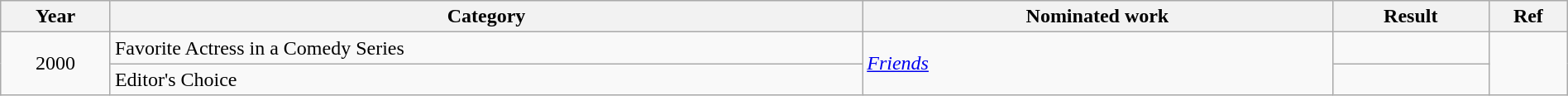<table class="wikitable" width="100%">
<tr>
<th width="7%">Year</th>
<th width="48%">Category</th>
<th width="30%">Nominated work</th>
<th width="10%">Result</th>
<th width="5%">Ref</th>
</tr>
<tr>
<td rowspan="2" align="center">2000</td>
<td>Favorite Actress in a Comedy Series</td>
<td rowspan="2"><em><a href='#'>Friends</a></em></td>
<td></td>
<td rowspan="2" align="center"></td>
</tr>
<tr>
<td>Editor's Choice</td>
<td></td>
</tr>
</table>
